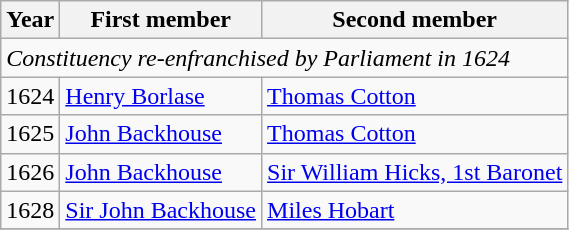<table class="wikitable">
<tr>
<th>Year</th>
<th>First member</th>
<th>Second member</th>
</tr>
<tr>
<td colspan = "3"><em>Constituency re-enfranchised by Parliament in 1624</em></td>
</tr>
<tr>
<td>1624</td>
<td><a href='#'>Henry Borlase</a></td>
<td><a href='#'>Thomas Cotton</a></td>
</tr>
<tr>
<td>1625</td>
<td><a href='#'>John Backhouse</a></td>
<td><a href='#'>Thomas Cotton</a></td>
</tr>
<tr>
<td>1626</td>
<td><a href='#'>John Backhouse</a></td>
<td><a href='#'>Sir William Hicks, 1st Baronet</a></td>
</tr>
<tr>
<td>1628</td>
<td><a href='#'>Sir John Backhouse</a></td>
<td><a href='#'>Miles Hobart</a></td>
</tr>
<tr>
</tr>
</table>
